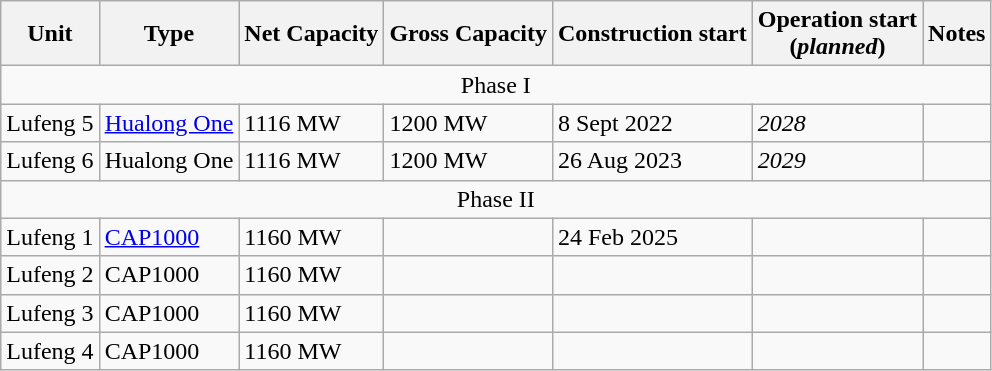<table class="wikitable">
<tr>
<th>Unit</th>
<th>Type</th>
<th>Net Capacity</th>
<th>Gross Capacity</th>
<th>Construction start</th>
<th>Operation start <br>(<em>planned</em>)</th>
<th>Notes</th>
</tr>
<tr>
<td colspan="7" align="center">Phase I</td>
</tr>
<tr>
<td>Lufeng 5</td>
<td><a href='#'>Hualong One</a></td>
<td>1116 MW</td>
<td>1200 MW</td>
<td>8 Sept 2022</td>
<td><em>2028</em></td>
<td></td>
</tr>
<tr>
<td>Lufeng 6</td>
<td>Hualong One</td>
<td>1116 MW</td>
<td>1200 MW</td>
<td>26 Aug 2023</td>
<td><em>2029</em></td>
<td></td>
</tr>
<tr>
<td colspan="7" align="center">Phase II</td>
</tr>
<tr>
<td>Lufeng 1</td>
<td><a href='#'>CAP1000</a></td>
<td>1160 MW</td>
<td></td>
<td>24 Feb 2025</td>
<td></td>
<td></td>
</tr>
<tr>
<td>Lufeng 2</td>
<td>CAP1000</td>
<td>1160 MW</td>
<td></td>
<td></td>
<td></td>
<td></td>
</tr>
<tr>
<td>Lufeng 3</td>
<td>CAP1000</td>
<td>1160 MW</td>
<td></td>
<td></td>
<td></td>
<td></td>
</tr>
<tr>
<td>Lufeng 4</td>
<td>CAP1000</td>
<td>1160 MW</td>
<td></td>
<td></td>
<td></td>
<td></td>
</tr>
</table>
